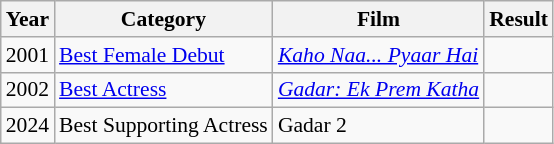<table class="wikitable" style="font-size: 90%;">
<tr>
<th>Year</th>
<th>Category</th>
<th>Film</th>
<th>Result</th>
</tr>
<tr>
<td>2001</td>
<td><a href='#'>Best Female Debut</a></td>
<td><em><a href='#'>Kaho Naa... Pyaar Hai</a></em></td>
<td></td>
</tr>
<tr>
<td>2002</td>
<td><a href='#'>Best Actress</a></td>
<td><em><a href='#'>Gadar: Ek Prem Katha</a></em></td>
<td></td>
</tr>
<tr>
<td>2024</td>
<td>Best Supporting Actress</td>
<td>Gadar 2</td>
<td></td>
</tr>
</table>
